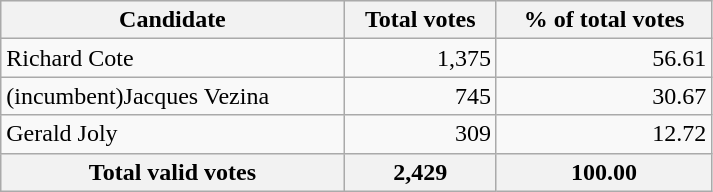<table style="width:475px;" class="wikitable">
<tr bgcolor="#EEEEEE">
<th align="left">Candidate</th>
<th align="right">Total votes</th>
<th align="right">% of total votes</th>
</tr>
<tr>
<td align="left">Richard Cote</td>
<td align="right">1,375</td>
<td align="right">56.61</td>
</tr>
<tr>
<td align="left">(incumbent)Jacques Vezina</td>
<td align="right">745</td>
<td align="right">30.67</td>
</tr>
<tr>
<td align="left">Gerald Joly</td>
<td align="right">309</td>
<td align="right">12.72</td>
</tr>
<tr bgcolor="#EEEEEE">
<th align="left">Total valid votes</th>
<th align="right">2,429</th>
<th align="right">100.00</th>
</tr>
</table>
